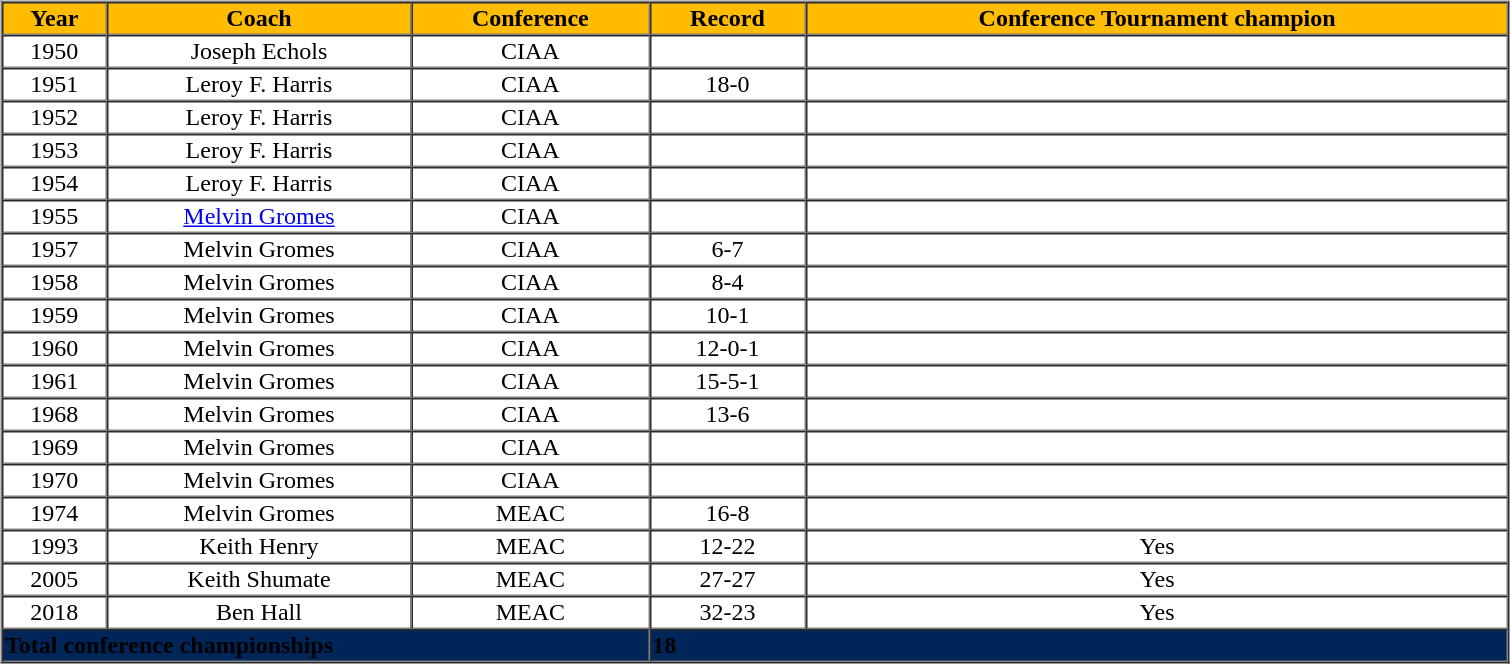<table border="0" width="100%" align="center">
<tr>
<td valign="top"><br><table cellpadding="1" border="1" cellspacing="0" width="80%">
<tr>
<th bgcolor="#FFBC00"><span>Year</span></th>
<th bgcolor="#FFBC00"><span>Coach</span></th>
<th bgcolor="#FFBC00"><span>Conference</span></th>
<th bgcolor="#FFBC00"><span>Record</span></th>
<th bgcolor="#FFBC00"><span>Conference Tournament champion</span></th>
</tr>
<tr align="center">
<td>1950</td>
<td>Joseph Echols</td>
<td>CIAA</td>
<td></td>
<td></td>
</tr>
<tr align="center">
<td>1951</td>
<td>Leroy F. Harris</td>
<td>CIAA</td>
<td>18-0</td>
<td></td>
</tr>
<tr align="center">
<td>1952</td>
<td>Leroy F. Harris</td>
<td>CIAA</td>
<td></td>
<td></td>
</tr>
<tr align="center">
<td>1953</td>
<td>Leroy F. Harris</td>
<td>CIAA</td>
<td></td>
<td></td>
</tr>
<tr align="center">
<td>1954</td>
<td>Leroy F. Harris</td>
<td>CIAA</td>
<td></td>
<td></td>
</tr>
<tr align="center">
<td>1955</td>
<td><a href='#'>Melvin Gromes</a></td>
<td>CIAA</td>
<td></td>
<td></td>
</tr>
<tr align="center">
<td>1957</td>
<td>Melvin Gromes</td>
<td>CIAA</td>
<td>6-7</td>
<td></td>
</tr>
<tr align="center">
<td>1958</td>
<td>Melvin Gromes</td>
<td>CIAA</td>
<td>8-4</td>
<td></td>
</tr>
<tr align="center">
<td>1959</td>
<td>Melvin Gromes</td>
<td>CIAA</td>
<td>10-1</td>
<td></td>
</tr>
<tr align="center">
<td>1960</td>
<td>Melvin Gromes</td>
<td>CIAA</td>
<td>12-0-1</td>
<td></td>
</tr>
<tr align="center">
<td>1961</td>
<td>Melvin Gromes</td>
<td>CIAA</td>
<td>15-5-1</td>
<td></td>
</tr>
<tr align="center">
<td>1968</td>
<td>Melvin Gromes</td>
<td>CIAA</td>
<td>13-6</td>
<td></td>
</tr>
<tr align="center">
<td>1969</td>
<td>Melvin Gromes</td>
<td>CIAA</td>
<td></td>
<td></td>
</tr>
<tr align="center">
<td>1970</td>
<td>Melvin Gromes</td>
<td>CIAA</td>
<td></td>
<td></td>
</tr>
<tr align="center">
<td>1974</td>
<td>Melvin Gromes</td>
<td>MEAC</td>
<td>16-8</td>
<td></td>
</tr>
<tr align="center">
<td>1993</td>
<td>Keith Henry</td>
<td>MEAC</td>
<td>12-22</td>
<td>Yes</td>
</tr>
<tr align="center">
<td>2005</td>
<td>Keith Shumate</td>
<td>MEAC</td>
<td>27-27</td>
<td>Yes</td>
</tr>
<tr align="center">
<td>2018</td>
<td>Ben Hall</td>
<td>MEAC</td>
<td>32-23</td>
<td>Yes</td>
</tr>
<tr alight="center">
<td colspan="3" bgcolor="#002659"><span><strong>Total conference championships</strong></span></td>
<td colspan="3" bgcolor="#002659"><span><strong>18</strong></span></td>
</tr>
</table>
</td>
</tr>
</table>
